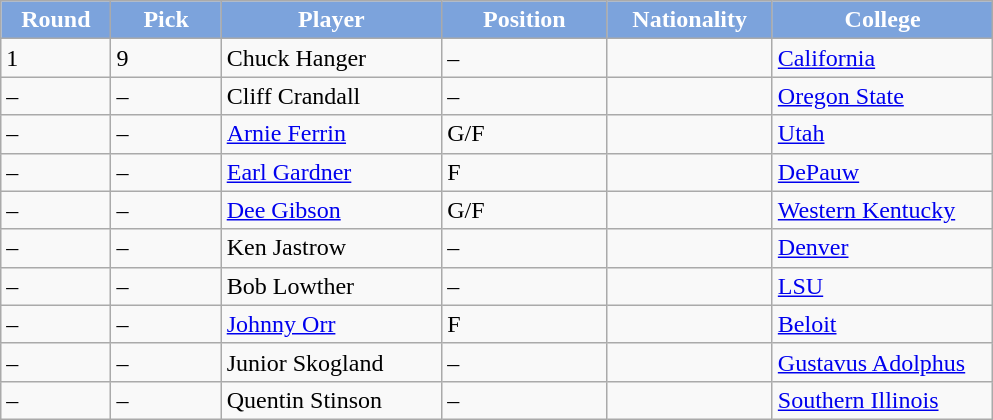<table class="wikitable sortable sortable">
<tr>
<th style="background:#7CA3DC; color:#FFFFFF" width="10%">Round</th>
<th style="background:#7CA3DC; color:#FFFFFF" width="10%">Pick</th>
<th style="background:#7CA3DC; color:#FFFFFF" width="20%">Player</th>
<th style="background:#7CA3DC; color:#FFFFFF" width="15%">Position</th>
<th style="background:#7CA3DC; color:#FFFFFF" width="15%">Nationality</th>
<th style="background:#7CA3DC; color:#FFFFFF" width="20%">College</th>
</tr>
<tr>
<td>1</td>
<td>9</td>
<td>Chuck Hanger</td>
<td>–</td>
<td></td>
<td><a href='#'>California</a></td>
</tr>
<tr>
<td>–</td>
<td>–</td>
<td>Cliff Crandall</td>
<td>–</td>
<td></td>
<td><a href='#'>Oregon State</a></td>
</tr>
<tr>
<td>–</td>
<td>–</td>
<td><a href='#'>Arnie Ferrin</a></td>
<td>G/F</td>
<td></td>
<td><a href='#'>Utah</a></td>
</tr>
<tr>
<td>–</td>
<td>–</td>
<td><a href='#'>Earl Gardner</a></td>
<td>F</td>
<td></td>
<td><a href='#'>DePauw</a></td>
</tr>
<tr>
<td>–</td>
<td>–</td>
<td><a href='#'>Dee Gibson</a></td>
<td>G/F</td>
<td></td>
<td><a href='#'>Western Kentucky</a></td>
</tr>
<tr>
<td>–</td>
<td>–</td>
<td>Ken Jastrow</td>
<td>–</td>
<td></td>
<td><a href='#'>Denver</a></td>
</tr>
<tr>
<td>–</td>
<td>–</td>
<td>Bob Lowther</td>
<td>–</td>
<td></td>
<td><a href='#'>LSU</a></td>
</tr>
<tr>
<td>–</td>
<td>–</td>
<td><a href='#'>Johnny Orr</a></td>
<td>F</td>
<td></td>
<td><a href='#'>Beloit</a></td>
</tr>
<tr>
<td>–</td>
<td>–</td>
<td>Junior Skogland</td>
<td>–</td>
<td></td>
<td><a href='#'>Gustavus Adolphus</a></td>
</tr>
<tr>
<td>–</td>
<td>–</td>
<td>Quentin Stinson</td>
<td>–</td>
<td></td>
<td><a href='#'>Southern Illinois</a></td>
</tr>
</table>
